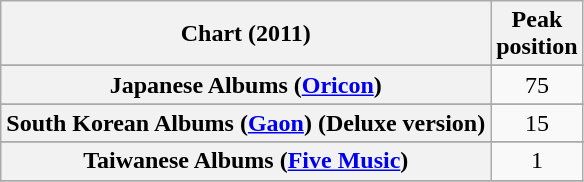<table class="wikitable sortable plainrowheaders" style="text-align:center;">
<tr>
<th scope="col">Chart (2011)</th>
<th scope="col">Peak<br>position</th>
</tr>
<tr>
</tr>
<tr>
</tr>
<tr>
</tr>
<tr>
<th scope="row">Japanese Albums (<a href='#'>Oricon</a>)</th>
<td>75</td>
</tr>
<tr>
</tr>
<tr>
</tr>
<tr>
<th scope="row">South Korean Albums (<a href='#'>Gaon</a>) (Deluxe version)</th>
<td>15</td>
</tr>
<tr>
</tr>
<tr>
</tr>
<tr>
</tr>
<tr>
<th scope="row">Taiwanese Albums (<a href='#'>Five Music</a>)</th>
<td style="text-align:center;">1</td>
</tr>
<tr>
</tr>
</table>
